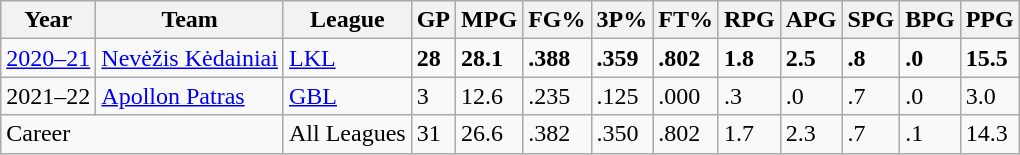<table class="wikitable sortable">
<tr>
<th>Year</th>
<th>Team</th>
<th>League</th>
<th>GP</th>
<th>MPG</th>
<th>FG%</th>
<th>3P%</th>
<th>FT%</th>
<th>RPG</th>
<th>APG</th>
<th>SPG</th>
<th>BPG</th>
<th>PPG</th>
</tr>
<tr>
<td><a href='#'>2020–21</a></td>
<td><a href='#'>Nevėžis Kėdainiai</a></td>
<td><a href='#'>LKL</a></td>
<td><strong>28</strong></td>
<td><strong>28.1</strong></td>
<td><strong>.388</strong></td>
<td><strong>.359</strong></td>
<td><strong>.802</strong></td>
<td><strong>1.8</strong></td>
<td><strong>2.5</strong></td>
<td><strong>.8</strong></td>
<td><strong>.0</strong></td>
<td><strong>15.5</strong></td>
</tr>
<tr>
<td>2021–22</td>
<td><a href='#'>Apollon Patras</a></td>
<td><a href='#'>GBL</a></td>
<td>3</td>
<td>12.6</td>
<td>.235</td>
<td>.125</td>
<td>.000</td>
<td>.3</td>
<td>.0</td>
<td>.7</td>
<td>.0</td>
<td>3.0</td>
</tr>
<tr>
<td colspan="2">Career</td>
<td>All Leagues</td>
<td>31</td>
<td>26.6</td>
<td>.382</td>
<td>.350</td>
<td>.802</td>
<td>1.7</td>
<td>2.3</td>
<td>.7</td>
<td>.1</td>
<td>14.3</td>
</tr>
</table>
